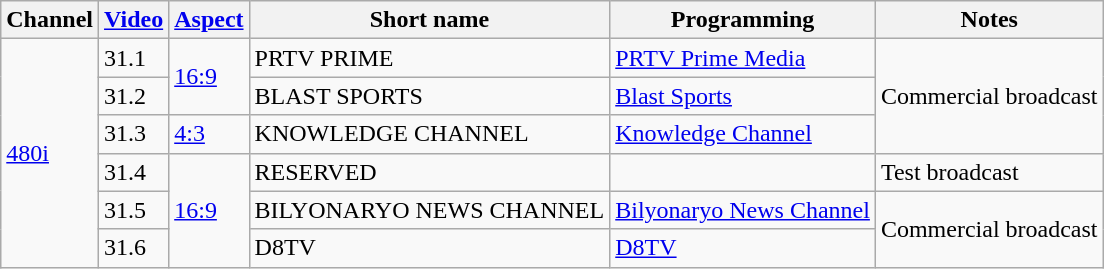<table class="wikitable">
<tr>
<th>Channel</th>
<th><a href='#'>Video</a></th>
<th><a href='#'>Aspect</a></th>
<th>Short name</th>
<th>Programming</th>
<th>Notes</th>
</tr>
<tr>
<td rowspan="7"><a href='#'>480i</a></td>
<td>31.1</td>
<td rowspan="2"><a href='#'>16:9</a></td>
<td>PRTV PRIME</td>
<td><a href='#'>PRTV Prime Media</a></td>
<td rowspan="3">Commercial broadcast</td>
</tr>
<tr>
<td>31.2</td>
<td>BLAST SPORTS</td>
<td><a href='#'>Blast Sports</a></td>
</tr>
<tr>
<td>31.3</td>
<td><a href='#'>4:3</a></td>
<td>KNOWLEDGE CHANNEL</td>
<td><a href='#'>Knowledge Channel</a></td>
</tr>
<tr>
<td>31.4</td>
<td rowspan="4"><a href='#'>16:9</a></td>
<td>RESERVED</td>
<td></td>
<td>Test broadcast</td>
</tr>
<tr>
<td>31.5</td>
<td>BILYONARYO NEWS CHANNEL</td>
<td><a href='#'>Bilyonaryo News Channel</a></td>
<td rowspan="2">Commercial broadcast</td>
</tr>
<tr>
<td>31.6</td>
<td>D8TV</td>
<td><a href='#'>D8TV</a></td>
</tr>
</table>
